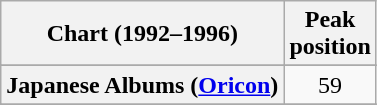<table class="wikitable sortable plainrowheaders" style="text-align:center">
<tr>
<th scope="col">Chart (1992–1996)</th>
<th scope="col">Peak<br>position</th>
</tr>
<tr>
</tr>
<tr>
</tr>
<tr>
</tr>
<tr>
</tr>
<tr>
</tr>
<tr>
</tr>
<tr>
<th scope="row">Japanese Albums (<a href='#'>Oricon</a>)</th>
<td align="center">59</td>
</tr>
<tr>
</tr>
<tr>
</tr>
<tr>
</tr>
<tr>
</tr>
<tr>
</tr>
</table>
